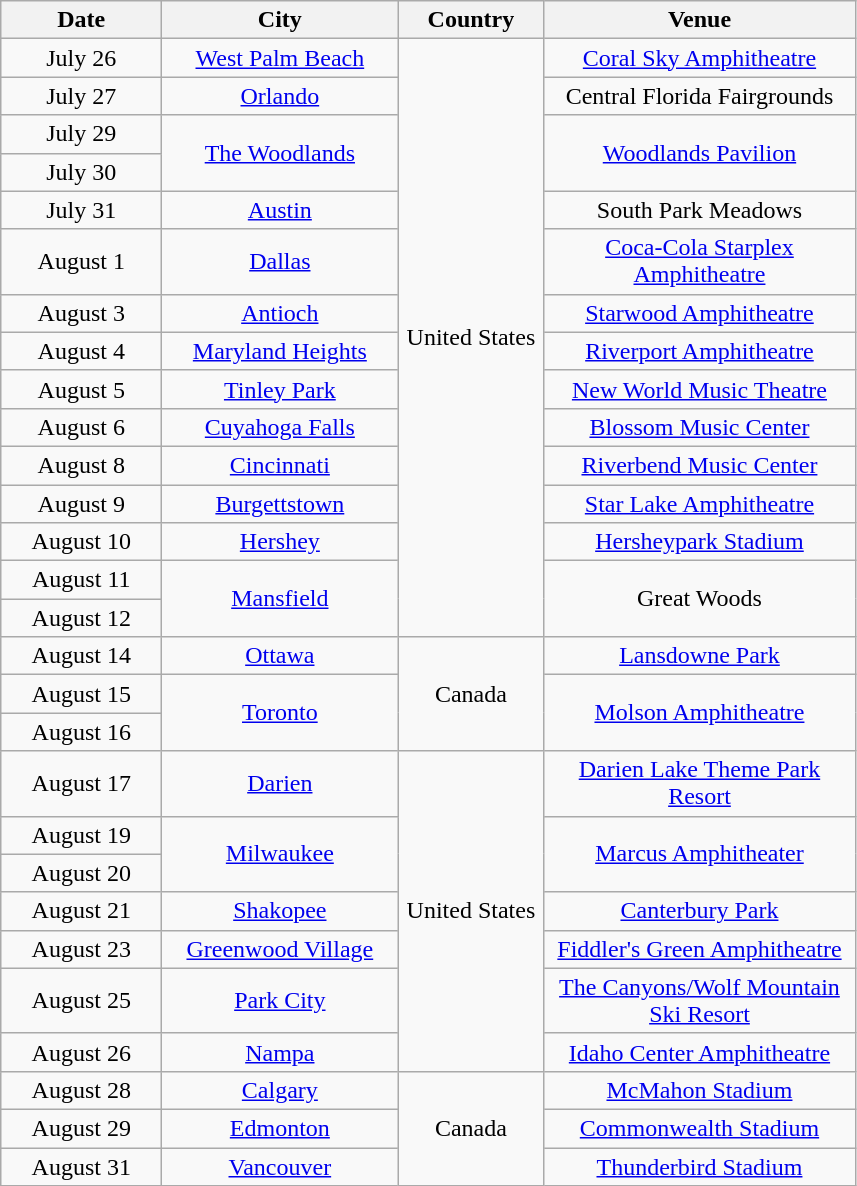<table class="wikitable" style="text-align:center;">
<tr>
<th style="width:100px;">Date</th>
<th style="width:150px;">City</th>
<th style="width:90px;">Country</th>
<th style="width:200px;">Venue</th>
</tr>
<tr>
<td>July 26</td>
<td><a href='#'>West Palm Beach</a></td>
<td rowspan="15">United States</td>
<td><a href='#'>Coral Sky Amphitheatre</a></td>
</tr>
<tr>
<td>July 27</td>
<td><a href='#'>Orlando</a></td>
<td>Central Florida Fairgrounds</td>
</tr>
<tr>
<td>July 29</td>
<td rowspan="2"><a href='#'>The Woodlands</a></td>
<td rowspan="2"><a href='#'>Woodlands Pavilion</a></td>
</tr>
<tr>
<td>July 30</td>
</tr>
<tr>
<td>July 31</td>
<td><a href='#'>Austin</a></td>
<td>South Park Meadows</td>
</tr>
<tr>
<td>August 1</td>
<td><a href='#'>Dallas</a></td>
<td><a href='#'>Coca-Cola Starplex Amphitheatre</a></td>
</tr>
<tr>
<td>August 3</td>
<td><a href='#'>Antioch</a></td>
<td><a href='#'>Starwood Amphitheatre</a></td>
</tr>
<tr>
<td>August 4</td>
<td><a href='#'>Maryland Heights</a></td>
<td><a href='#'>Riverport Amphitheatre</a></td>
</tr>
<tr>
<td>August 5</td>
<td><a href='#'>Tinley Park</a></td>
<td><a href='#'>New World Music Theatre</a></td>
</tr>
<tr>
<td>August 6</td>
<td><a href='#'>Cuyahoga Falls</a></td>
<td><a href='#'>Blossom Music Center</a></td>
</tr>
<tr>
<td>August 8</td>
<td><a href='#'>Cincinnati</a></td>
<td><a href='#'>Riverbend Music Center</a></td>
</tr>
<tr>
<td>August 9</td>
<td><a href='#'>Burgettstown</a></td>
<td><a href='#'>Star Lake Amphitheatre</a></td>
</tr>
<tr>
<td>August 10</td>
<td><a href='#'>Hershey</a></td>
<td><a href='#'>Hersheypark Stadium</a></td>
</tr>
<tr>
<td>August 11</td>
<td rowspan="2"><a href='#'>Mansfield</a></td>
<td rowspan="2">Great Woods</td>
</tr>
<tr>
<td>August 12</td>
</tr>
<tr>
<td>August 14</td>
<td><a href='#'>Ottawa</a></td>
<td rowspan="3">Canada</td>
<td><a href='#'>Lansdowne Park</a></td>
</tr>
<tr>
<td>August 15</td>
<td rowspan="2"><a href='#'>Toronto</a></td>
<td rowspan="2"><a href='#'>Molson Amphitheatre</a></td>
</tr>
<tr>
<td>August 16</td>
</tr>
<tr>
<td>August 17</td>
<td><a href='#'>Darien</a></td>
<td rowspan="7">United States</td>
<td><a href='#'>Darien Lake Theme Park Resort</a></td>
</tr>
<tr>
<td>August 19</td>
<td rowspan="2"><a href='#'>Milwaukee</a></td>
<td rowspan="2"><a href='#'>Marcus Amphitheater</a></td>
</tr>
<tr>
<td>August 20</td>
</tr>
<tr>
<td>August 21</td>
<td><a href='#'>Shakopee</a></td>
<td><a href='#'>Canterbury Park</a></td>
</tr>
<tr>
<td>August 23</td>
<td><a href='#'>Greenwood Village</a></td>
<td><a href='#'>Fiddler's Green Amphitheatre</a></td>
</tr>
<tr>
<td>August 25</td>
<td><a href='#'>Park City</a></td>
<td><a href='#'>The Canyons/Wolf Mountain Ski Resort</a></td>
</tr>
<tr>
<td>August 26</td>
<td><a href='#'>Nampa</a></td>
<td><a href='#'>Idaho Center Amphitheatre</a></td>
</tr>
<tr>
<td>August 28</td>
<td><a href='#'>Calgary</a></td>
<td rowspan="3">Canada</td>
<td><a href='#'>McMahon Stadium</a></td>
</tr>
<tr>
<td>August 29</td>
<td><a href='#'>Edmonton</a></td>
<td><a href='#'>Commonwealth Stadium</a></td>
</tr>
<tr>
<td>August 31</td>
<td><a href='#'>Vancouver</a></td>
<td><a href='#'>Thunderbird Stadium</a></td>
</tr>
</table>
